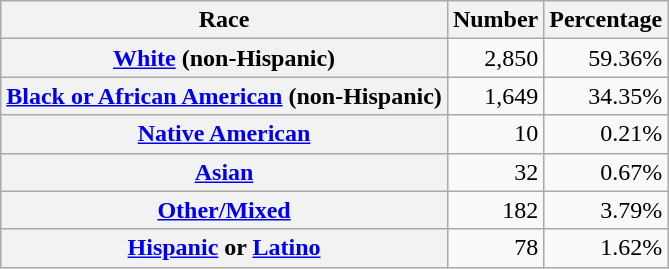<table class="wikitable" style="text-align:right">
<tr>
<th scope="col">Race</th>
<th scope="col">Number</th>
<th scope="col">Percentage</th>
</tr>
<tr>
<th scope="row"><a href='#'>White</a> (non-Hispanic)</th>
<td>2,850</td>
<td>59.36%</td>
</tr>
<tr>
<th scope="row"><a href='#'>Black or African American</a> (non-Hispanic)</th>
<td>1,649</td>
<td>34.35%</td>
</tr>
<tr>
<th scope="row"><a href='#'>Native American</a></th>
<td>10</td>
<td>0.21%</td>
</tr>
<tr>
<th scope="row"><a href='#'>Asian</a></th>
<td>32</td>
<td>0.67%</td>
</tr>
<tr>
<th scope="row"><a href='#'>Other/Mixed</a></th>
<td>182</td>
<td>3.79%</td>
</tr>
<tr>
<th scope="row"><a href='#'>Hispanic</a> or <a href='#'>Latino</a></th>
<td>78</td>
<td>1.62%</td>
</tr>
</table>
